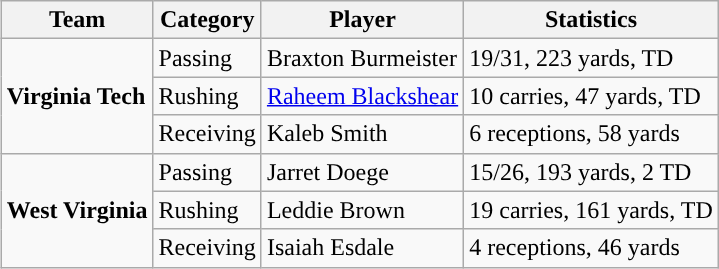<table class="wikitable" style="float: right;">
<tr>
<th>Team</th>
<th>Category</th>
<th>Player</th>
<th>Statistics</th>
</tr>
<tr>
<td rowspan=3><strong>Virginia Tech</strong></td>
<td>Passing</td>
<td>Braxton Burmeister</td>
<td>19/31, 223 yards, TD</td>
</tr>
<tr>
<td>Rushing</td>
<td><a href='#'>Raheem Blackshear</a></td>
<td>10 carries, 47 yards, TD</td>
</tr>
<tr>
<td>Receiving</td>
<td>Kaleb Smith</td>
<td>6 receptions, 58 yards</td>
</tr>
<tr>
<td rowspan=3><strong>West Virginia</strong></td>
<td>Passing</td>
<td>Jarret Doege</td>
<td>15/26, 193 yards, 2 TD</td>
</tr>
<tr>
<td>Rushing</td>
<td>Leddie Brown</td>
<td>19 carries, 161 yards, TD</td>
</tr>
<tr>
<td>Receiving</td>
<td>Isaiah Esdale</td>
<td>4 receptions, 46 yards</td>
</tr>
</table>
